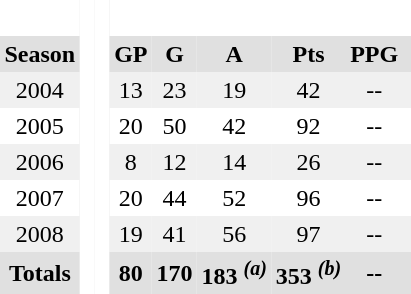<table BORDER="0" CELLPADDING="3" CELLSPACING="0">
<tr ALIGN="center" bgcolor="#e0e0e0">
<th colspan="1" bgcolor="#ffffff"> </th>
<th rowspan="99" bgcolor="#ffffff"> </th>
<th rowspan="99" bgcolor="#ffffff"> </th>
</tr>
<tr ALIGN="center" bgcolor="#e0e0e0">
<th>Season</th>
<th>GP</th>
<th>G</th>
<th>A</th>
<th>Pts</th>
<th>PPG</th>
<th></th>
</tr>
<tr ALIGN="center" bgcolor="#f0f0f0">
<td>2004</td>
<td>13</td>
<td>23</td>
<td>19</td>
<td>42</td>
<td>--</td>
<td></td>
</tr>
<tr ALIGN="center">
<td>2005</td>
<td>20</td>
<td>50</td>
<td>42</td>
<td>92</td>
<td>--</td>
<td></td>
</tr>
<tr ALIGN="center" bgcolor="#f0f0f0">
<td>2006</td>
<td>8</td>
<td>12</td>
<td>14</td>
<td>26</td>
<td>--</td>
<td></td>
</tr>
<tr ALIGN="center">
<td>2007</td>
<td>20</td>
<td>44</td>
<td>52</td>
<td>96</td>
<td>--</td>
<td></td>
</tr>
<tr ALIGN="center" bgcolor="#f0f0f0">
<td>2008</td>
<td>19</td>
<td>41</td>
<td>56</td>
<td>97</td>
<td>--</td>
<td></td>
</tr>
<tr ALIGN="center" bgcolor="#e0e0e0">
<th colspan="1.5">Totals</th>
<th>80</th>
<th>170</th>
<th>183 <sup><strong><em>(a)</em></strong></sup></th>
<th>353 <sup><strong><em>(b)</em></strong></sup></th>
<th>--</th>
<th></th>
</tr>
</table>
